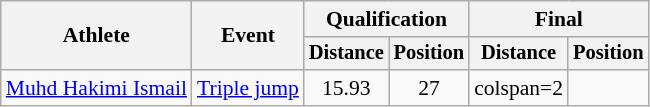<table class=wikitable style="font-size:90%">
<tr>
<th rowspan="2">Athlete</th>
<th rowspan="2">Event</th>
<th colspan="2">Qualification</th>
<th colspan="2">Final</th>
</tr>
<tr style="font-size:95%">
<th>Distance</th>
<th>Position</th>
<th>Distance</th>
<th>Position</th>
</tr>
<tr style=text-align:center>
<td style=text-align:left><a href='#'>Muhd Hakimi Ismail</a></td>
<td style=text-align:left><a href='#'>Triple jump</a></td>
<td>15.93</td>
<td>27</td>
<td>colspan=2 </td>
</tr>
</table>
